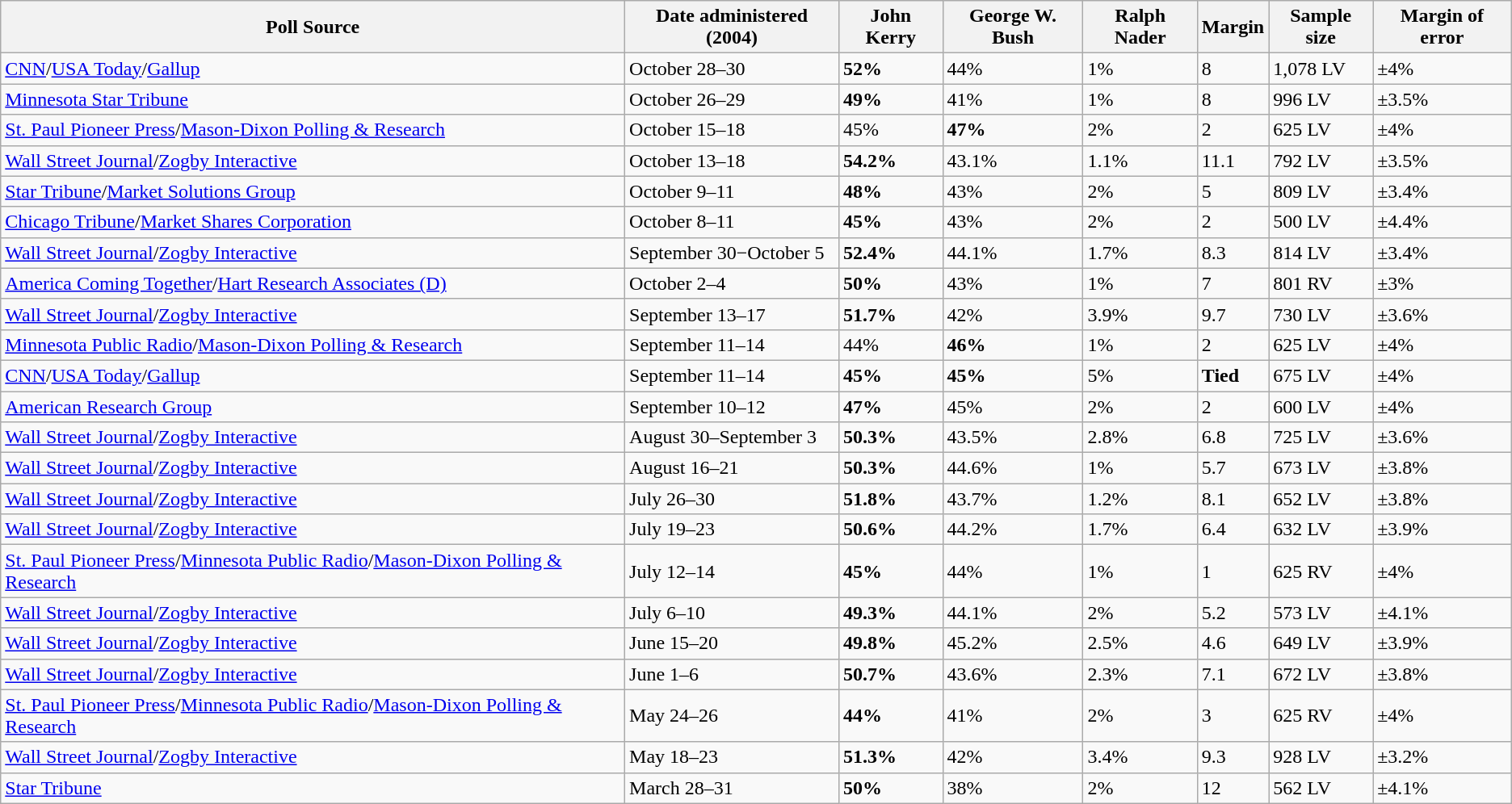<table class="wikitable">
<tr>
<th>Poll Source</th>
<th>Date administered (2004)</th>
<th>John Kerry</th>
<th>George W. Bush</th>
<th>Ralph Nader</th>
<th>Margin</th>
<th>Sample size</th>
<th>Margin of error</th>
</tr>
<tr>
<td><a href='#'>CNN</a>/<a href='#'>USA Today</a>/<a href='#'>Gallup</a></td>
<td>October 28–30</td>
<td><strong>52%</strong></td>
<td>44%</td>
<td>1%</td>
<td>8</td>
<td>1,078 LV</td>
<td>±4%</td>
</tr>
<tr>
<td><a href='#'>Minnesota Star Tribune</a></td>
<td>October 26–29</td>
<td><strong>49%</strong></td>
<td>41%</td>
<td>1%</td>
<td>8</td>
<td>996 LV</td>
<td>±3.5%</td>
</tr>
<tr>
<td><a href='#'>St. Paul Pioneer Press</a>/<a href='#'>Mason-Dixon Polling & Research</a></td>
<td>October 15–18</td>
<td>45%</td>
<td><strong>47%</strong></td>
<td>2%</td>
<td>2</td>
<td>625 LV</td>
<td>±4%</td>
</tr>
<tr>
<td><a href='#'>Wall Street Journal</a>/<a href='#'>Zogby Interactive</a></td>
<td>October 13–18</td>
<td><strong>54.2%</strong></td>
<td>43.1%</td>
<td>1.1%</td>
<td>11.1</td>
<td>792 LV</td>
<td>±3.5%</td>
</tr>
<tr>
<td><a href='#'>Star Tribune</a>/<a href='#'>Market Solutions Group</a></td>
<td>October 9–11</td>
<td><strong>48%</strong></td>
<td>43%</td>
<td>2%</td>
<td>5</td>
<td>809 LV</td>
<td>±3.4%</td>
</tr>
<tr>
<td><a href='#'>Chicago Tribune</a>/<a href='#'>Market Shares Corporation</a></td>
<td>October 8–11</td>
<td><strong>45%</strong></td>
<td>43%</td>
<td>2%</td>
<td>2</td>
<td>500 LV</td>
<td>±4.4%</td>
</tr>
<tr>
<td><a href='#'>Wall Street Journal</a>/<a href='#'>Zogby Interactive</a></td>
<td>September 30−October 5</td>
<td><strong>52.4%</strong></td>
<td>44.1%</td>
<td>1.7%</td>
<td>8.3</td>
<td>814 LV</td>
<td>±3.4%</td>
</tr>
<tr>
<td><a href='#'>America Coming Together</a>/<a href='#'>Hart Research Associates (D)</a></td>
<td>October 2–4</td>
<td><strong>50%</strong></td>
<td>43%</td>
<td>1%</td>
<td>7</td>
<td>801 RV</td>
<td>±3%</td>
</tr>
<tr>
<td><a href='#'>Wall Street Journal</a>/<a href='#'>Zogby Interactive</a></td>
<td>September 13–17</td>
<td><strong>51.7%</strong></td>
<td>42%</td>
<td>3.9%</td>
<td>9.7</td>
<td>730 LV</td>
<td>±3.6%</td>
</tr>
<tr>
<td><a href='#'>Minnesota Public Radio</a>/<a href='#'>Mason-Dixon Polling & Research</a></td>
<td>September 11–14</td>
<td>44%</td>
<td><strong>46%</strong></td>
<td>1%</td>
<td>2</td>
<td>625 LV</td>
<td>±4%</td>
</tr>
<tr>
<td><a href='#'>CNN</a>/<a href='#'>USA Today</a>/<a href='#'>Gallup</a></td>
<td>September 11–14</td>
<td><strong>45%</strong></td>
<td><strong>45%</strong></td>
<td>5%</td>
<td><strong>Tied</strong></td>
<td>675 LV</td>
<td>±4%</td>
</tr>
<tr>
<td><a href='#'>American Research Group</a></td>
<td>September 10–12</td>
<td><strong>47%</strong></td>
<td>45%</td>
<td>2%</td>
<td>2</td>
<td>600 LV</td>
<td>±4%</td>
</tr>
<tr>
<td><a href='#'>Wall Street Journal</a>/<a href='#'>Zogby Interactive</a></td>
<td>August 30–September 3</td>
<td><strong>50.3%</strong></td>
<td>43.5%</td>
<td>2.8%</td>
<td>6.8</td>
<td>725 LV</td>
<td>±3.6%</td>
</tr>
<tr>
<td><a href='#'>Wall Street Journal</a>/<a href='#'>Zogby Interactive</a></td>
<td>August 16–21</td>
<td><strong>50.3%</strong></td>
<td>44.6%</td>
<td>1%</td>
<td>5.7</td>
<td>673 LV</td>
<td>±3.8%</td>
</tr>
<tr>
<td><a href='#'>Wall Street Journal</a>/<a href='#'>Zogby Interactive</a></td>
<td>July 26–30</td>
<td><strong>51.8%</strong></td>
<td>43.7%</td>
<td>1.2%</td>
<td>8.1</td>
<td>652 LV</td>
<td>±3.8%</td>
</tr>
<tr>
<td><a href='#'>Wall Street Journal</a>/<a href='#'>Zogby Interactive</a></td>
<td>July 19–23</td>
<td><strong>50.6%</strong></td>
<td>44.2%</td>
<td>1.7%</td>
<td>6.4</td>
<td>632 LV</td>
<td>±3.9%</td>
</tr>
<tr>
<td><a href='#'>St. Paul Pioneer Press</a>/<a href='#'>Minnesota Public Radio</a>/<a href='#'>Mason-Dixon Polling & Research</a></td>
<td>July 12–14</td>
<td><strong>45%</strong></td>
<td>44%</td>
<td>1%</td>
<td>1</td>
<td>625 RV</td>
<td>±4%</td>
</tr>
<tr>
<td><a href='#'>Wall Street Journal</a>/<a href='#'>Zogby Interactive</a></td>
<td>July 6–10</td>
<td><strong>49.3%</strong></td>
<td>44.1%</td>
<td>2%</td>
<td>5.2</td>
<td>573 LV</td>
<td>±4.1%</td>
</tr>
<tr>
<td><a href='#'>Wall Street Journal</a>/<a href='#'>Zogby Interactive</a></td>
<td>June 15–20</td>
<td><strong>49.8%</strong></td>
<td>45.2%</td>
<td>2.5%</td>
<td>4.6</td>
<td>649 LV</td>
<td>±3.9%</td>
</tr>
<tr>
<td><a href='#'>Wall Street Journal</a>/<a href='#'>Zogby Interactive</a></td>
<td>June 1–6</td>
<td><strong>50.7%</strong></td>
<td>43.6%</td>
<td>2.3%</td>
<td>7.1</td>
<td>672 LV</td>
<td>±3.8%</td>
</tr>
<tr>
<td><a href='#'>St. Paul Pioneer Press</a>/<a href='#'>Minnesota Public Radio</a>/<a href='#'>Mason-Dixon Polling & Research</a></td>
<td>May 24–26</td>
<td><strong>44%</strong></td>
<td>41%</td>
<td>2%</td>
<td>3</td>
<td>625 RV</td>
<td>±4%</td>
</tr>
<tr>
<td><a href='#'>Wall Street Journal</a>/<a href='#'>Zogby Interactive</a></td>
<td>May 18–23</td>
<td><strong>51.3%</strong></td>
<td>42%</td>
<td>3.4%</td>
<td>9.3</td>
<td>928 LV</td>
<td>±3.2%</td>
</tr>
<tr>
<td><a href='#'>Star Tribune</a></td>
<td>March 28–31</td>
<td><strong>50%</strong></td>
<td>38%</td>
<td>2%</td>
<td>12</td>
<td>562 LV</td>
<td>±4.1%</td>
</tr>
</table>
